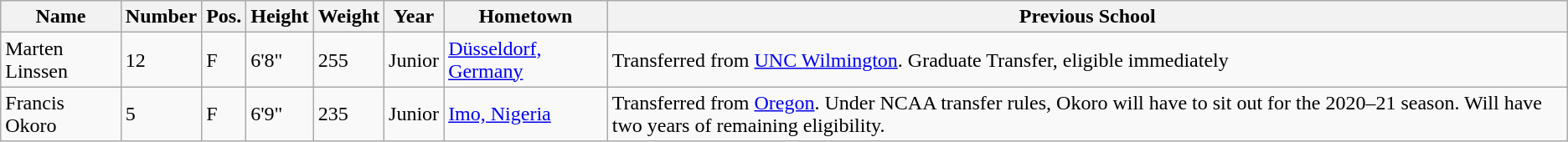<table class="wikitable sortable" border="1">
<tr>
<th>Name</th>
<th>Number</th>
<th>Pos.</th>
<th>Height</th>
<th>Weight</th>
<th>Year</th>
<th>Hometown</th>
<th class="unsortable">Previous School</th>
</tr>
<tr>
<td>Marten Linssen</td>
<td>12</td>
<td>F</td>
<td>6'8"</td>
<td>255</td>
<td>Junior</td>
<td><a href='#'>Düsseldorf, Germany</a></td>
<td>Transferred from <a href='#'>UNC Wilmington</a>. Graduate Transfer, eligible immediately</td>
</tr>
<tr>
<td>Francis Okoro</td>
<td>5</td>
<td>F</td>
<td>6'9"</td>
<td>235</td>
<td>Junior</td>
<td><a href='#'>Imo, Nigeria</a></td>
<td>Transferred from <a href='#'>Oregon</a>. Under NCAA transfer rules, Okoro will have to sit out for the 2020–21 season. Will have two years of remaining eligibility.</td>
</tr>
</table>
